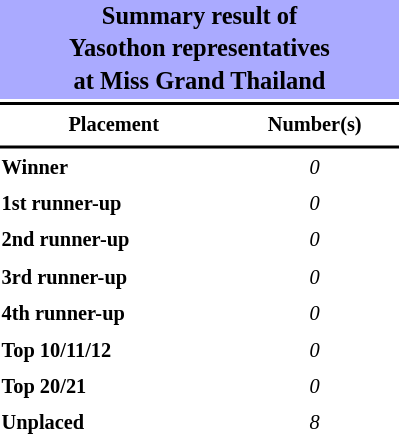<table style="width: 270px; font-size:85%; line-height:1.5em;">
<tr>
<th colspan="2" align="center" style="background:#AAF;"><big>Summary result of<br>Yasothon representatives<br>at Miss Grand Thailand</big></th>
</tr>
<tr>
<td colspan="2" style="background:black"></td>
</tr>
<tr>
<th scope="col">Placement</th>
<th scope="col">Number(s)</th>
</tr>
<tr>
<td colspan="2" style="background:black"></td>
</tr>
<tr>
<td align="left"><strong>Winner</strong></td>
<td align="center"><em>0</em></td>
</tr>
<tr>
<td align="left"><strong>1st runner-up</strong></td>
<td align="center"><em>0</em></td>
</tr>
<tr>
<td align="left"><strong>2nd runner-up</strong></td>
<td align="center"><em>0</em></td>
</tr>
<tr>
<td align="left"><strong>3rd runner-up</strong></td>
<td align="center"><em>0</em></td>
</tr>
<tr>
<td align="left"><strong>4th runner-up</strong></td>
<td align="center"><em>0</em></td>
</tr>
<tr>
<td align="left"><strong>Top 10/11/12</strong></td>
<td align="center"><em>0</em></td>
</tr>
<tr>
<td align="left"><strong>Top 20/21</strong></td>
<td align="center"><em>0</em></td>
</tr>
<tr>
<td align="left"><strong>Unplaced</strong></td>
<td align="center"><em>8</em></td>
</tr>
</table>
